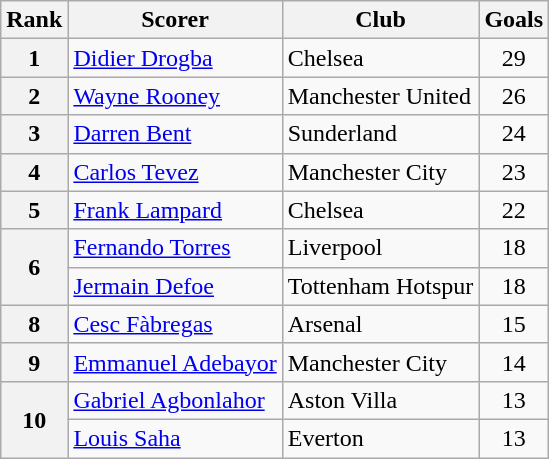<table class="wikitable" style="text-align:center">
<tr>
<th>Rank</th>
<th>Scorer</th>
<th>Club</th>
<th>Goals</th>
</tr>
<tr>
<th>1</th>
<td align="left"> <a href='#'>Didier Drogba</a></td>
<td align="left">Chelsea</td>
<td>29</td>
</tr>
<tr>
<th>2</th>
<td align="left"> <a href='#'>Wayne Rooney</a></td>
<td align="left">Manchester United</td>
<td>26</td>
</tr>
<tr>
<th>3</th>
<td align="left"> <a href='#'>Darren Bent</a></td>
<td align="left">Sunderland</td>
<td>24</td>
</tr>
<tr>
<th>4</th>
<td align="left"> <a href='#'>Carlos Tevez</a></td>
<td align="left">Manchester City</td>
<td>23</td>
</tr>
<tr>
<th>5</th>
<td align="left"> <a href='#'>Frank Lampard</a></td>
<td align="left">Chelsea</td>
<td>22</td>
</tr>
<tr>
<th rowspan="2">6</th>
<td align="left"> <a href='#'>Fernando Torres</a></td>
<td align="left">Liverpool</td>
<td>18</td>
</tr>
<tr>
<td align="left"> <a href='#'>Jermain Defoe</a></td>
<td align="left">Tottenham Hotspur</td>
<td>18</td>
</tr>
<tr>
<th>8</th>
<td align="left"> <a href='#'>Cesc Fàbregas</a></td>
<td align="left">Arsenal</td>
<td>15</td>
</tr>
<tr>
<th>9</th>
<td align="left"> <a href='#'>Emmanuel Adebayor</a></td>
<td align="left">Manchester City</td>
<td>14</td>
</tr>
<tr>
<th rowspan="2">10</th>
<td align="left"> <a href='#'>Gabriel Agbonlahor</a></td>
<td align="left">Aston Villa</td>
<td>13</td>
</tr>
<tr>
<td align="left"> <a href='#'>Louis Saha</a></td>
<td align="left">Everton</td>
<td>13</td>
</tr>
</table>
